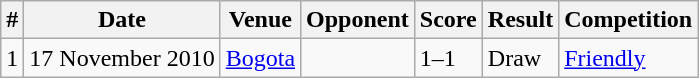<table class="wikitable">
<tr>
<th>#</th>
<th>Date</th>
<th>Venue</th>
<th>Opponent</th>
<th>Score</th>
<th>Result</th>
<th>Competition</th>
</tr>
<tr>
<td>1</td>
<td>17 November 2010</td>
<td><a href='#'>Bogota</a></td>
<td></td>
<td>1–1</td>
<td>Draw</td>
<td><a href='#'>Friendly</a></td>
</tr>
</table>
